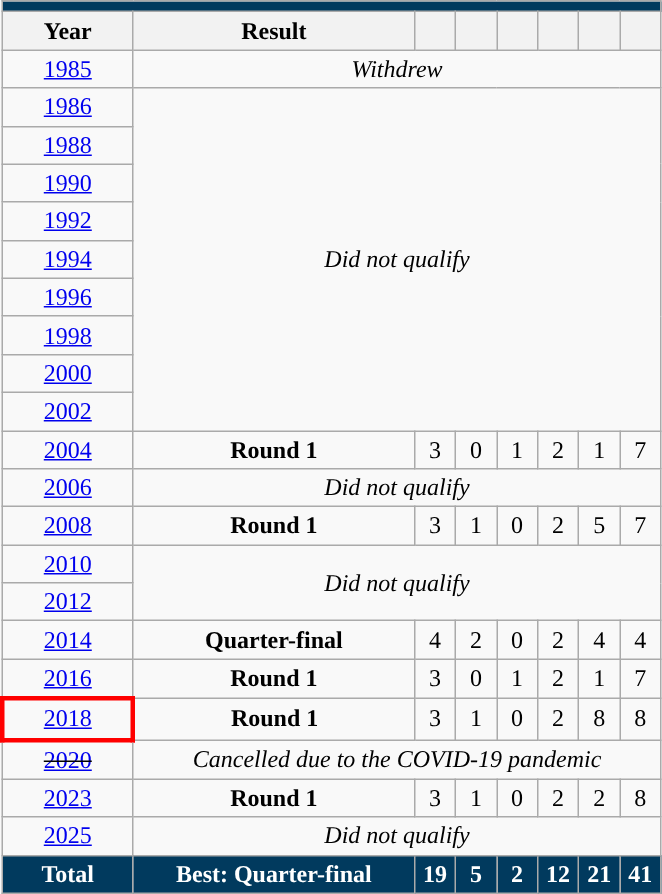<table class="wikitable" style="text-align: center">
<tr>
<th colspan=9 style="background: #013A5E; color: #FFFFFF;"><a href='#'></a></th>
</tr>
<tr>
<th width=80>Year</th>
<th width=180>Result</th>
<th width=20></th>
<th width=20></th>
<th width=20></th>
<th width=20></th>
<th width=20></th>
<th width=20></th>
</tr>
<tr>
<td> <a href='#'>1985</a></td>
<td colspan=7><em>Withdrew</em></td>
</tr>
<tr>
<td> <a href='#'>1986</a></td>
<td rowspan=9 colspan=7><em>Did not qualify</em></td>
</tr>
<tr>
<td> <a href='#'>1988</a></td>
</tr>
<tr>
<td> <a href='#'>1990</a></td>
</tr>
<tr>
<td> <a href='#'>1992</a></td>
</tr>
<tr>
<td> <a href='#'>1994</a></td>
</tr>
<tr>
<td> <a href='#'>1996</a></td>
</tr>
<tr>
<td> <a href='#'>1998</a></td>
</tr>
<tr>
<td> <a href='#'>2000</a></td>
</tr>
<tr>
<td> <a href='#'>2002</a></td>
</tr>
<tr>
<td> <a href='#'>2004</a></td>
<td><strong>Round 1</strong></td>
<td>3</td>
<td>0</td>
<td>1</td>
<td>2</td>
<td>1</td>
<td>7</td>
</tr>
<tr>
<td> <a href='#'>2006</a></td>
<td colspan=7><em>Did not qualify</em></td>
</tr>
<tr>
<td> <a href='#'>2008</a></td>
<td><strong>Round 1</strong></td>
<td>3</td>
<td>1</td>
<td>0</td>
<td>2</td>
<td>5</td>
<td>7</td>
</tr>
<tr>
<td> <a href='#'>2010</a></td>
<td rowspan=2 colspan=7><em>Did not qualify</em></td>
</tr>
<tr>
<td> <a href='#'>2012</a></td>
</tr>
<tr>
<td> <a href='#'>2014</a></td>
<td><strong>Quarter-final</strong></td>
<td>4</td>
<td>2</td>
<td>0</td>
<td>2</td>
<td>4</td>
<td>4</td>
</tr>
<tr>
<td> <a href='#'>2016</a></td>
<td><strong>Round 1</strong></td>
<td>3</td>
<td>0</td>
<td>1</td>
<td>2</td>
<td>1</td>
<td>7</td>
</tr>
<tr>
<td style="border: 3px solid red"> <a href='#'>2018</a></td>
<td><strong>Round 1</strong></td>
<td>3</td>
<td>1</td>
<td>0</td>
<td>2</td>
<td>8</td>
<td>8</td>
</tr>
<tr>
<td> <s><a href='#'>2020</a></s></td>
<td colspan=7><em>Cancelled due to the COVID-19 pandemic</em></td>
</tr>
<tr>
<td> <a href='#'>2023</a></td>
<td><strong>Round 1</strong></td>
<td>3</td>
<td>1</td>
<td>0</td>
<td>2</td>
<td>2</td>
<td>8</td>
</tr>
<tr>
<td> <a href='#'>2025</a></td>
<td colspan=8><em>Did not qualify</em></td>
</tr>
<tr>
<td style="background: #013A5E; color: #FFFFFF;"><strong>Total</strong></td>
<td style="background: #013A5E; color: #FFFFFF;"><strong>Best: Quarter-final</strong></td>
<td style="background: #013A5E; color: #FFFFFF;"><strong>19</strong></td>
<td style="background: #013A5E; color: #FFFFFF;"><strong>5</strong></td>
<td style="background: #013A5E; color: #FFFFFF;"><strong>2</strong></td>
<td style="background: #013A5E; color: #FFFFFF;"><strong>12</strong></td>
<td style="background: #013A5E; color: #FFFFFF;"><strong>21</strong></td>
<td style="background: #013A5E; color: #FFFFFF;"><strong>41</strong></td>
</tr>
</table>
